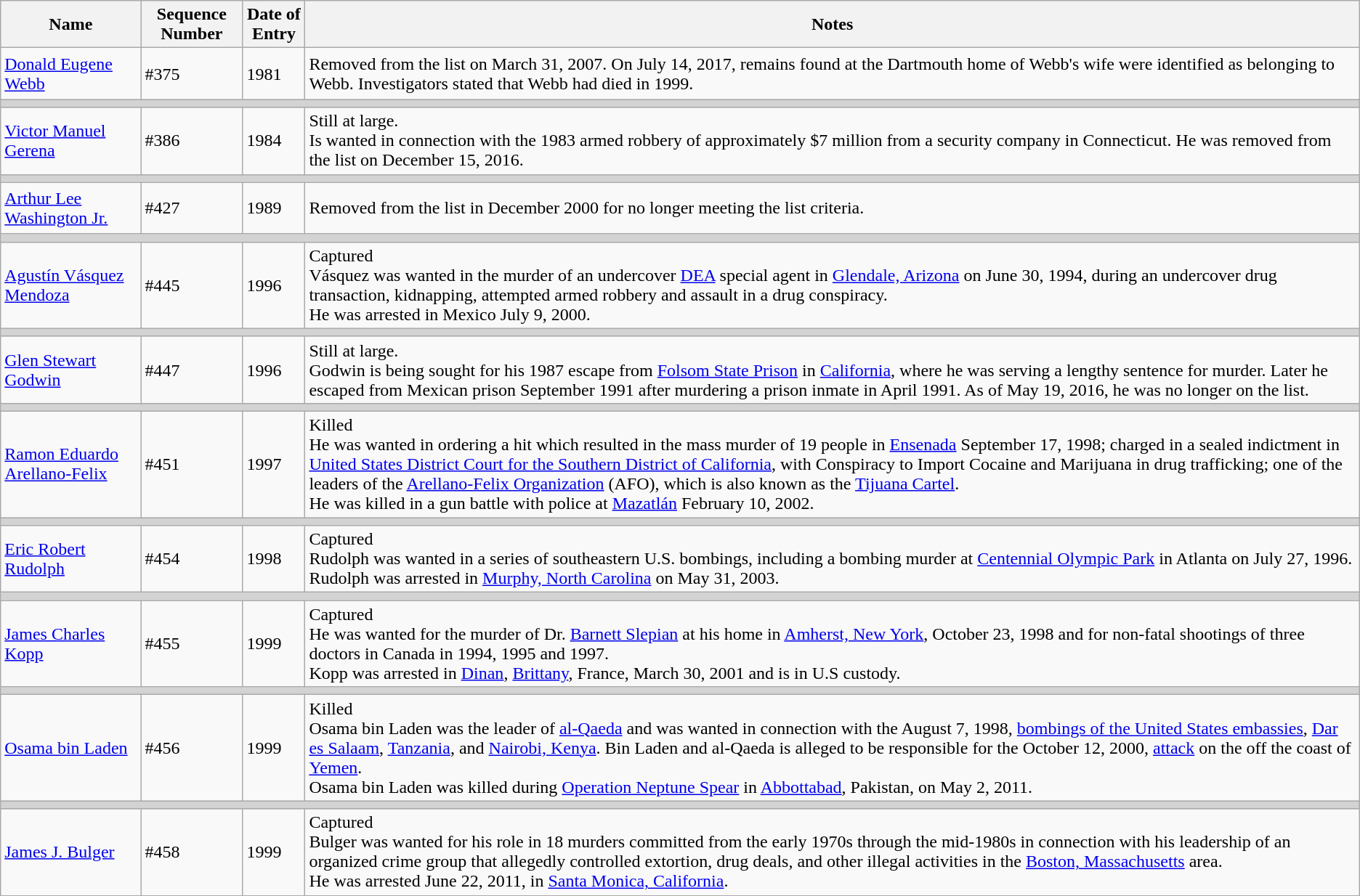<table class="wikitable">
<tr>
<th>Name</th>
<th>Sequence Number</th>
<th scope="col" width="50">Date of Entry</th>
<th>Notes</th>
</tr>
<tr>
<td height="40"><a href='#'>Donald Eugene Webb</a></td>
<td>#375</td>
<td>1981</td>
<td>Removed from the list on March 31, 2007. On July 14, 2017, remains found at the Dartmouth home of Webb's wife were identified as belonging to Webb. Investigators stated that Webb had died in 1999.</td>
</tr>
<tr>
<td colSpan="4" style="background-color:lightgrey;"></td>
</tr>
<tr>
<td height="40"><a href='#'>Victor Manuel Gerena</a></td>
<td>#386</td>
<td>1984</td>
<td>Still at large.<br>Is wanted in connection with the 1983 armed robbery of approximately $7 million from a security company in Connecticut. He was removed from the list on December 15, 2016.</td>
</tr>
<tr>
<td colSpan="4" style="background-color:lightgrey;"></td>
</tr>
<tr>
<td height="40"><a href='#'>Arthur Lee Washington Jr.</a></td>
<td>#427</td>
<td>1989</td>
<td>Removed from the list in December 2000 for no longer meeting the list criteria.</td>
</tr>
<tr>
<td colSpan="4" style="background-color:lightgrey;"></td>
</tr>
<tr>
<td height="40"><a href='#'>Agustín Vásquez Mendoza</a></td>
<td>#445</td>
<td>1996</td>
<td>Captured<br>Vásquez was wanted in the murder of an undercover <a href='#'>DEA</a> special agent in <a href='#'>Glendale, Arizona</a> on June 30, 1994, during an undercover drug transaction, kidnapping, attempted armed robbery and assault in a drug conspiracy.<br>He was arrested in Mexico July 9, 2000.</td>
</tr>
<tr>
<td colSpan="4" style="background-color:lightgrey;"></td>
</tr>
<tr>
<td height="40"><a href='#'>Glen Stewart Godwin</a></td>
<td>#447</td>
<td>1996</td>
<td>Still at large.<br>Godwin is being sought for his 1987 escape from <a href='#'>Folsom State Prison</a> in <a href='#'>California</a>, where he was serving a lengthy sentence for murder. Later he escaped from Mexican prison September 1991 after murdering a prison inmate in April 1991. As of May 19, 2016, he was no longer on the list.</td>
</tr>
<tr>
<td colSpan="4" style="background-color:lightgrey;"></td>
</tr>
<tr>
<td height="40"><a href='#'>Ramon Eduardo Arellano-Felix</a></td>
<td>#451</td>
<td>1997</td>
<td>Killed<br>He was wanted in ordering a hit which resulted in the mass murder of 19 people in <a href='#'>Ensenada</a> September 17, 1998;  charged in a sealed indictment in <a href='#'>United States District Court for the Southern District of California</a>, with Conspiracy to Import Cocaine and Marijuana in drug trafficking; one of the leaders of the <a href='#'>Arellano-Felix Organization</a> (AFO), which is also known as the <a href='#'>Tijuana Cartel</a>.<br>He was killed in a gun battle with police at <a href='#'>Mazatlán</a> February 10, 2002.</td>
</tr>
<tr>
<td colSpan="4" style="background-color:lightgrey;"></td>
</tr>
<tr>
<td height="40"><a href='#'>Eric Robert Rudolph</a></td>
<td>#454</td>
<td>1998</td>
<td>Captured<br>Rudolph was wanted in a series of southeastern U.S. bombings, including a bombing murder at <a href='#'>Centennial Olympic Park</a> in Atlanta on July 27, 1996.<br>Rudolph was arrested in <a href='#'>Murphy, North Carolina</a> on May 31, 2003.</td>
</tr>
<tr>
<td colSpan="4" style="background-color:lightgrey;"></td>
</tr>
<tr>
<td height="40"><a href='#'>James Charles Kopp</a></td>
<td>#455</td>
<td>1999</td>
<td>Captured<br>He was wanted for the murder of Dr. <a href='#'>Barnett Slepian</a> at his home in <a href='#'>Amherst, New York</a>, October 23, 1998 and for non-fatal shootings of three doctors in Canada in 1994, 1995 and 1997.<br>Kopp was arrested in <a href='#'>Dinan</a>, <a href='#'>Brittany</a>, France, March 30, 2001 and is in U.S custody.</td>
</tr>
<tr>
<td colSpan="4" style="background-color:lightgrey;"></td>
</tr>
<tr>
<td height="40"><a href='#'>Osama bin Laden</a></td>
<td>#456</td>
<td>1999</td>
<td>Killed<br>Osama bin Laden was the leader of <a href='#'>al-Qaeda</a> and was wanted in connection with the August 7, 1998, <a href='#'>bombings of the United States embassies</a>, <a href='#'>Dar es Salaam</a>, <a href='#'>Tanzania</a>, and <a href='#'>Nairobi, Kenya</a>. Bin Laden and al-Qaeda is alleged to be responsible for the October 12, 2000, <a href='#'>attack</a> on the  off the coast of <a href='#'>Yemen</a>.<br>Osama bin Laden was killed during <a href='#'>Operation Neptune Spear</a> in <a href='#'>Abbottabad</a>, Pakistan, on May 2, 2011.</td>
</tr>
<tr>
<td colSpan="4" style="background-color:lightgrey;"></td>
</tr>
<tr>
<td height="40"><a href='#'>James J. Bulger</a></td>
<td>#458</td>
<td>1999</td>
<td>Captured<br>Bulger was wanted for his role in 18 murders committed from the early 1970s through the mid-1980s in connection with his leadership of an organized crime group that allegedly controlled extortion, drug deals, and other illegal activities in the <a href='#'>Boston, Massachusetts</a> area.<br>He was arrested June 22, 2011, in <a href='#'>Santa Monica, California</a>.</td>
</tr>
</table>
